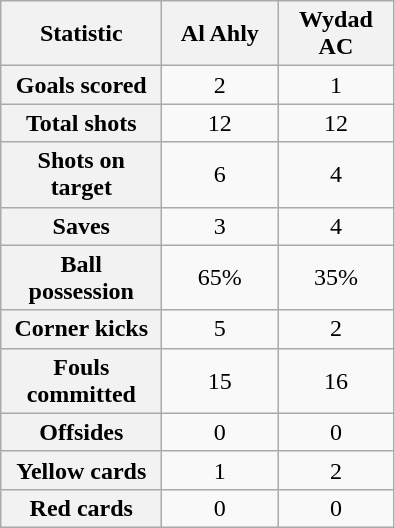<table class="wikitable plainrowheaders" style="text-align:center">
<tr>
<th scope="col" style="width:100px">Statistic</th>
<th scope="col" style="width:70px">Al Ahly</th>
<th scope="col" style="width:70px">Wydad AC</th>
</tr>
<tr>
<th scope=row>Goals scored</th>
<td>2</td>
<td>1</td>
</tr>
<tr>
<th scope=row>Total shots</th>
<td>12</td>
<td>12</td>
</tr>
<tr>
<th scope=row>Shots on target</th>
<td>6</td>
<td>4</td>
</tr>
<tr>
<th scope=row>Saves</th>
<td>3</td>
<td>4</td>
</tr>
<tr>
<th scope=row>Ball possession</th>
<td>65%</td>
<td>35%</td>
</tr>
<tr>
<th scope=row>Corner kicks</th>
<td>5</td>
<td>2</td>
</tr>
<tr>
<th scope=row>Fouls committed</th>
<td>15</td>
<td>16</td>
</tr>
<tr>
<th scope=row>Offsides</th>
<td>0</td>
<td>0</td>
</tr>
<tr>
<th scope=row>Yellow cards</th>
<td>1</td>
<td>2</td>
</tr>
<tr>
<th scope=row>Red cards</th>
<td>0</td>
<td>0</td>
</tr>
</table>
